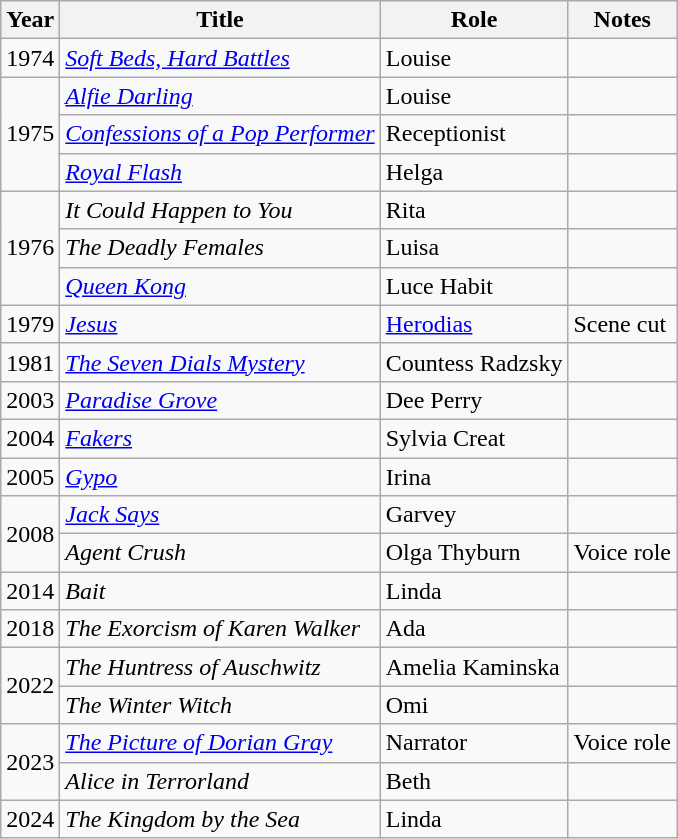<table class="wikitable sortable">
<tr>
<th>Year</th>
<th>Title</th>
<th>Role</th>
<th>Notes</th>
</tr>
<tr>
<td>1974</td>
<td><em><a href='#'>Soft Beds, Hard Battles</a></em></td>
<td>Louise</td>
<td></td>
</tr>
<tr>
<td rowspan="3">1975</td>
<td><em><a href='#'>Alfie Darling</a></em></td>
<td>Louise</td>
<td></td>
</tr>
<tr>
<td><em><a href='#'>Confessions of a Pop Performer</a></em></td>
<td>Receptionist</td>
<td></td>
</tr>
<tr>
<td><em><a href='#'>Royal Flash</a></em></td>
<td>Helga</td>
<td></td>
</tr>
<tr>
<td rowspan="3">1976</td>
<td><em>It Could Happen to You</em></td>
<td>Rita</td>
<td></td>
</tr>
<tr>
<td><em>The Deadly Females</em></td>
<td>Luisa</td>
<td></td>
</tr>
<tr>
<td><em><a href='#'>Queen Kong</a></em></td>
<td>Luce Habit</td>
<td></td>
</tr>
<tr>
<td>1979</td>
<td><em><a href='#'>Jesus</a></em></td>
<td><a href='#'>Herodias</a></td>
<td>Scene cut</td>
</tr>
<tr>
<td>1981</td>
<td><em><a href='#'>The Seven Dials Mystery</a></em></td>
<td>Countess Radzsky</td>
<td></td>
</tr>
<tr>
<td>2003</td>
<td><em><a href='#'>Paradise Grove</a></em></td>
<td>Dee Perry</td>
<td></td>
</tr>
<tr>
<td>2004</td>
<td><em><a href='#'>Fakers</a></em></td>
<td>Sylvia Creat</td>
<td></td>
</tr>
<tr>
<td>2005</td>
<td><em><a href='#'>Gypo</a></em></td>
<td>Irina</td>
<td></td>
</tr>
<tr>
<td rowspan="2">2008</td>
<td><em><a href='#'>Jack Says</a></em></td>
<td>Garvey</td>
<td></td>
</tr>
<tr>
<td><em>Agent Crush</em></td>
<td>Olga Thyburn</td>
<td>Voice role</td>
</tr>
<tr>
<td>2014</td>
<td><em>Bait</em></td>
<td>Linda</td>
<td></td>
</tr>
<tr>
<td>2018</td>
<td><em>The Exorcism of Karen Walker</em></td>
<td>Ada</td>
<td></td>
</tr>
<tr>
<td rowspan="2">2022</td>
<td><em>The Huntress of Auschwitz</em></td>
<td>Amelia Kaminska</td>
<td></td>
</tr>
<tr>
<td><em>The Winter Witch</em></td>
<td>Omi</td>
<td></td>
</tr>
<tr>
<td rowspan="2">2023</td>
<td><em><a href='#'>The Picture of Dorian Gray</a></em></td>
<td>Narrator</td>
<td>Voice role</td>
</tr>
<tr>
<td><em>Alice in Terrorland</em></td>
<td>Beth</td>
<td></td>
</tr>
<tr>
<td>2024</td>
<td><em>The Kingdom by the Sea</em></td>
<td>Linda</td>
<td></td>
</tr>
</table>
